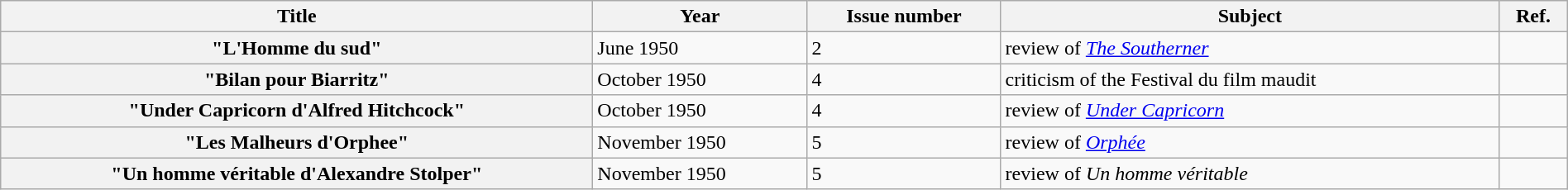<table class="wikitable plainrowheaders sortable" style="width:100%;">
<tr>
<th scope="col">Title</th>
<th scope="col">Year</th>
<th scope="col">Issue number</th>
<th scope="col">Subject</th>
<th scope="col" class="unsortable">Ref.</th>
</tr>
<tr>
<th scope="row">"L'Homme du sud"</th>
<td>June 1950</td>
<td>2</td>
<td>review of <em><a href='#'>The Southerner</a></em></td>
<td></td>
</tr>
<tr>
<th scope="row">"Bilan pour Biarritz"</th>
<td>October 1950</td>
<td>4</td>
<td>criticism of the Festival du film maudit</td>
<td></td>
</tr>
<tr>
<th scope="row">"Under Capricorn d'Alfred Hitchcock"</th>
<td>October 1950</td>
<td>4</td>
<td>review of <em><a href='#'>Under Capricorn</a></em></td>
<td></td>
</tr>
<tr>
<th scope="row">"Les Malheurs d'Orphee"</th>
<td>November 1950</td>
<td>5</td>
<td>review of <em><a href='#'>Orphée</a></em></td>
<td></td>
</tr>
<tr>
<th scope="row">"Un homme véritable d'Alexandre Stolper"</th>
<td>November 1950</td>
<td>5</td>
<td>review of <em>Un homme véritable</em></td>
<td></td>
</tr>
</table>
